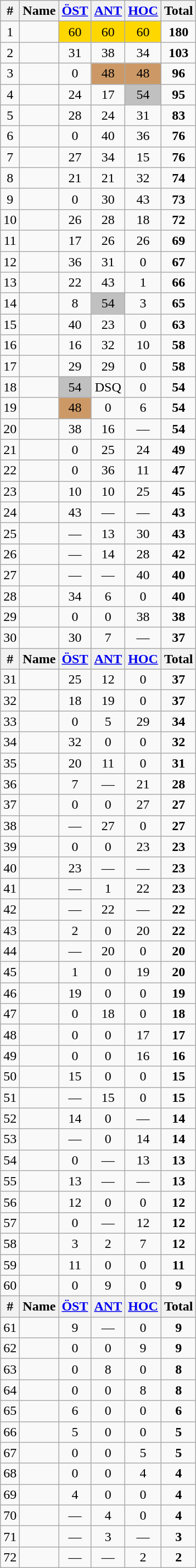<table class="wikitable sortable" style="text-align:center;">
<tr>
<th>#</th>
<th>Name</th>
<th><a href='#'>ÖST</a></th>
<th><a href='#'>ANT</a></th>
<th><a href='#'>HOC</a></th>
<th><strong>Total</strong> </th>
</tr>
<tr>
<td>1</td>
<td align="left"></td>
<td bgcolor="gold">60</td>
<td bgcolor="gold">60</td>
<td bgcolor="gold">60</td>
<td><strong>180</strong></td>
</tr>
<tr>
<td>2</td>
<td align="left"></td>
<td>31</td>
<td>38</td>
<td>34</td>
<td><strong>103</strong></td>
</tr>
<tr>
<td>3</td>
<td align="left"></td>
<td>0</td>
<td bgcolor="CC9966">48</td>
<td bgcolor="CC9966">48</td>
<td><strong>96</strong></td>
</tr>
<tr>
<td>4</td>
<td align="left"></td>
<td>24</td>
<td>17</td>
<td bgcolor="silver">54</td>
<td><strong>95</strong></td>
</tr>
<tr>
<td>5</td>
<td align="left"></td>
<td>28</td>
<td>24</td>
<td>31</td>
<td><strong>83</strong></td>
</tr>
<tr>
<td>6</td>
<td align="left"></td>
<td>0</td>
<td>40</td>
<td>36</td>
<td><strong>76</strong></td>
</tr>
<tr>
<td>7</td>
<td align="left"></td>
<td>27</td>
<td>34</td>
<td>15</td>
<td><strong>76</strong></td>
</tr>
<tr>
<td>8</td>
<td align="left"></td>
<td>21</td>
<td>21</td>
<td>32</td>
<td><strong>74</strong></td>
</tr>
<tr>
<td>9</td>
<td align="left"></td>
<td>0</td>
<td>30</td>
<td>43</td>
<td><strong>73</strong></td>
</tr>
<tr>
<td>10</td>
<td align="left"></td>
<td>26</td>
<td>28</td>
<td>18</td>
<td><strong>72</strong></td>
</tr>
<tr>
<td>11</td>
<td align="left"></td>
<td>17</td>
<td>26</td>
<td>26</td>
<td><strong>69</strong></td>
</tr>
<tr>
<td>12</td>
<td align="left"></td>
<td>36</td>
<td>31</td>
<td>0</td>
<td><strong>67</strong></td>
</tr>
<tr>
<td>13</td>
<td align="left"></td>
<td>22</td>
<td>43</td>
<td>1</td>
<td><strong>66</strong></td>
</tr>
<tr>
<td>14</td>
<td align="left"></td>
<td>8</td>
<td bgcolor="silver">54</td>
<td>3</td>
<td><strong>65</strong></td>
</tr>
<tr>
<td>15</td>
<td align="left"></td>
<td>40</td>
<td>23</td>
<td>0</td>
<td><strong>63</strong></td>
</tr>
<tr>
<td>16</td>
<td align="left"></td>
<td>16</td>
<td>32</td>
<td>10</td>
<td><strong>58</strong></td>
</tr>
<tr>
<td>17</td>
<td align="left"></td>
<td>29</td>
<td>29</td>
<td>0</td>
<td><strong>58</strong></td>
</tr>
<tr>
<td>18</td>
<td align="left"></td>
<td bgcolor="silver">54</td>
<td>DSQ</td>
<td>0</td>
<td><strong>54</strong></td>
</tr>
<tr>
<td>19</td>
<td align="left"></td>
<td bgcolor="CC9966">48</td>
<td>0</td>
<td>6</td>
<td><strong>54</strong></td>
</tr>
<tr>
<td>20</td>
<td align="left"></td>
<td>38</td>
<td>16</td>
<td>—</td>
<td><strong>54</strong></td>
</tr>
<tr>
<td>21</td>
<td align="left"></td>
<td>0</td>
<td>25</td>
<td>24</td>
<td><strong>49</strong></td>
</tr>
<tr>
<td>22</td>
<td align="left"></td>
<td>0</td>
<td>36</td>
<td>11</td>
<td><strong>47</strong></td>
</tr>
<tr>
<td>23</td>
<td align="left"></td>
<td>10</td>
<td>10</td>
<td>25</td>
<td><strong>45</strong></td>
</tr>
<tr>
<td>24</td>
<td align="left"></td>
<td>43</td>
<td>—</td>
<td>—</td>
<td><strong>43</strong></td>
</tr>
<tr>
<td>25</td>
<td align="left"></td>
<td>—</td>
<td>13</td>
<td>30</td>
<td><strong>43</strong></td>
</tr>
<tr>
<td>26</td>
<td align="left"></td>
<td>—</td>
<td>14</td>
<td>28</td>
<td><strong>42</strong></td>
</tr>
<tr>
<td>27</td>
<td align="left"></td>
<td>—</td>
<td>—</td>
<td>40</td>
<td><strong>40</strong></td>
</tr>
<tr>
<td>28</td>
<td align="left"></td>
<td>34</td>
<td>6</td>
<td>0</td>
<td><strong>40</strong></td>
</tr>
<tr>
<td>29</td>
<td align="left"></td>
<td>0</td>
<td>0</td>
<td>38</td>
<td><strong>38</strong></td>
</tr>
<tr>
<td>30</td>
<td align="left"></td>
<td>30</td>
<td>7</td>
<td>—</td>
<td><strong>37</strong></td>
</tr>
<tr>
<th>#</th>
<th>Name</th>
<th><a href='#'>ÖST</a></th>
<th><a href='#'>ANT</a></th>
<th><a href='#'>HOC</a></th>
<th><strong>Total</strong></th>
</tr>
<tr>
<td>31</td>
<td align="left"></td>
<td>25</td>
<td>12</td>
<td>0</td>
<td><strong>37</strong></td>
</tr>
<tr>
<td>32</td>
<td align="left"></td>
<td>18</td>
<td>19</td>
<td>0</td>
<td><strong>37</strong></td>
</tr>
<tr>
<td>33</td>
<td align="left"></td>
<td>0</td>
<td>5</td>
<td>29</td>
<td><strong>34</strong></td>
</tr>
<tr>
<td>34</td>
<td align="left"></td>
<td>32</td>
<td>0</td>
<td>0</td>
<td><strong>32</strong></td>
</tr>
<tr>
<td>35</td>
<td align="left"></td>
<td>20</td>
<td>11</td>
<td>0</td>
<td><strong>31</strong></td>
</tr>
<tr>
<td>36</td>
<td align="left"></td>
<td>7</td>
<td>—</td>
<td>21</td>
<td><strong>28</strong></td>
</tr>
<tr>
<td>37</td>
<td align="left"></td>
<td>0</td>
<td>0</td>
<td>27</td>
<td><strong>27</strong></td>
</tr>
<tr>
<td>38</td>
<td align="left"></td>
<td>—</td>
<td>27</td>
<td>0</td>
<td><strong>27</strong></td>
</tr>
<tr>
<td>39</td>
<td align="left"></td>
<td>0</td>
<td>0</td>
<td>23</td>
<td><strong>23</strong></td>
</tr>
<tr>
<td>40</td>
<td align="left"></td>
<td>23</td>
<td>—</td>
<td>—</td>
<td><strong>23</strong></td>
</tr>
<tr>
<td>41</td>
<td align="left"></td>
<td>—</td>
<td>1</td>
<td>22</td>
<td><strong>23</strong></td>
</tr>
<tr>
<td>42</td>
<td align="left"></td>
<td>—</td>
<td>22</td>
<td>—</td>
<td><strong>22</strong></td>
</tr>
<tr>
<td>43</td>
<td align="left"></td>
<td>2</td>
<td>0</td>
<td>20</td>
<td><strong>22</strong></td>
</tr>
<tr>
<td>44</td>
<td align="left"></td>
<td>—</td>
<td>20</td>
<td>0</td>
<td><strong>20</strong></td>
</tr>
<tr>
<td>45</td>
<td align="left"></td>
<td>1</td>
<td>0</td>
<td>19</td>
<td><strong>20</strong></td>
</tr>
<tr>
<td>46</td>
<td align="left"></td>
<td>19</td>
<td>0</td>
<td>0</td>
<td><strong>19</strong></td>
</tr>
<tr>
<td>47</td>
<td align="left"></td>
<td>0</td>
<td>18</td>
<td>0</td>
<td><strong>18</strong></td>
</tr>
<tr>
<td>48</td>
<td align="left"></td>
<td>0</td>
<td>0</td>
<td>17</td>
<td><strong>17</strong></td>
</tr>
<tr>
<td>49</td>
<td align="left"></td>
<td>0</td>
<td>0</td>
<td>16</td>
<td><strong>16</strong></td>
</tr>
<tr>
<td>50</td>
<td align="left"></td>
<td>15</td>
<td>0</td>
<td>0</td>
<td><strong>15</strong></td>
</tr>
<tr>
<td>51</td>
<td align="left"></td>
<td>—</td>
<td>15</td>
<td>0</td>
<td><strong>15</strong></td>
</tr>
<tr>
<td>52</td>
<td align="left"></td>
<td>14</td>
<td>0</td>
<td>—</td>
<td><strong>14</strong></td>
</tr>
<tr>
<td>53</td>
<td align="left"></td>
<td>—</td>
<td>0</td>
<td>14</td>
<td><strong>14</strong></td>
</tr>
<tr>
<td>54</td>
<td align="left"></td>
<td>0</td>
<td>—</td>
<td>13</td>
<td><strong>13</strong></td>
</tr>
<tr>
<td>55</td>
<td align="left"></td>
<td>13</td>
<td>—</td>
<td>—</td>
<td><strong>13</strong></td>
</tr>
<tr>
<td>56</td>
<td align="left"></td>
<td>12</td>
<td>0</td>
<td>0</td>
<td><strong>12</strong></td>
</tr>
<tr>
<td>57</td>
<td align="left"></td>
<td>0</td>
<td>—</td>
<td>12</td>
<td><strong>12</strong></td>
</tr>
<tr>
<td>58</td>
<td align="left"></td>
<td>3</td>
<td>2</td>
<td>7</td>
<td><strong>12</strong></td>
</tr>
<tr>
<td>59</td>
<td align="left"></td>
<td>11</td>
<td>0</td>
<td>0</td>
<td><strong>11</strong></td>
</tr>
<tr>
<td>60</td>
<td align="left"></td>
<td>0</td>
<td>9</td>
<td>0</td>
<td><strong>9</strong></td>
</tr>
<tr>
<th>#</th>
<th>Name</th>
<th><a href='#'>ÖST</a></th>
<th><a href='#'>ANT</a></th>
<th><a href='#'>HOC</a></th>
<th><strong>Total</strong></th>
</tr>
<tr>
<td>61</td>
<td align="left"></td>
<td>9</td>
<td>—</td>
<td>0</td>
<td><strong>9</strong></td>
</tr>
<tr>
<td>62</td>
<td align="left"></td>
<td>0</td>
<td>0</td>
<td>9</td>
<td><strong>9</strong></td>
</tr>
<tr>
<td>63</td>
<td align="left"></td>
<td>0</td>
<td>8</td>
<td>0</td>
<td><strong>8</strong></td>
</tr>
<tr>
<td>64</td>
<td align="left"></td>
<td>0</td>
<td>0</td>
<td>8</td>
<td><strong>8</strong></td>
</tr>
<tr>
<td>65</td>
<td align="left"></td>
<td>6</td>
<td>0</td>
<td>0</td>
<td><strong>6</strong></td>
</tr>
<tr>
<td>66</td>
<td align="left"></td>
<td>5</td>
<td>0</td>
<td>0</td>
<td><strong>5</strong></td>
</tr>
<tr>
<td>67</td>
<td align="left"></td>
<td>0</td>
<td>0</td>
<td>5</td>
<td><strong>5</strong></td>
</tr>
<tr>
<td>68</td>
<td align="left"></td>
<td>0</td>
<td>0</td>
<td>4</td>
<td><strong>4</strong></td>
</tr>
<tr>
<td>69</td>
<td align="left"></td>
<td>4</td>
<td>0</td>
<td>0</td>
<td><strong>4</strong></td>
</tr>
<tr>
<td>70</td>
<td align="left"></td>
<td>—</td>
<td>4</td>
<td>0</td>
<td><strong>4</strong></td>
</tr>
<tr>
<td>71</td>
<td align="left"></td>
<td>—</td>
<td>3</td>
<td>—</td>
<td><strong>3</strong></td>
</tr>
<tr>
<td>72</td>
<td align="left"></td>
<td>—</td>
<td>—</td>
<td>2</td>
<td><strong>2</strong></td>
</tr>
</table>
